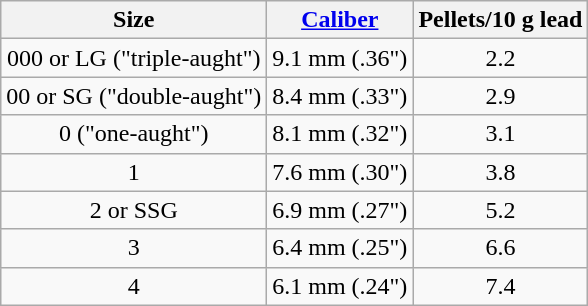<table class="wikitable" style="text-align:center;">
<tr>
<th>Size</th>
<th><a href='#'>Caliber</a></th>
<th>Pellets/10 g lead</th>
</tr>
<tr>
<td>000 or LG ("triple-aught")</td>
<td>9.1 mm (.36")</td>
<td>2.2</td>
</tr>
<tr>
<td>00 or SG ("double-aught")</td>
<td>8.4 mm (.33")</td>
<td>2.9</td>
</tr>
<tr>
<td>0 ("one-aught")</td>
<td>8.1 mm (.32")</td>
<td>3.1</td>
</tr>
<tr>
<td>1</td>
<td>7.6 mm (.30")</td>
<td>3.8</td>
</tr>
<tr>
<td>2 or SSG</td>
<td>6.9 mm (.27")</td>
<td>5.2</td>
</tr>
<tr>
<td>3</td>
<td>6.4 mm (.25")</td>
<td>6.6</td>
</tr>
<tr>
<td>4</td>
<td>6.1 mm (.24")</td>
<td>7.4</td>
</tr>
</table>
